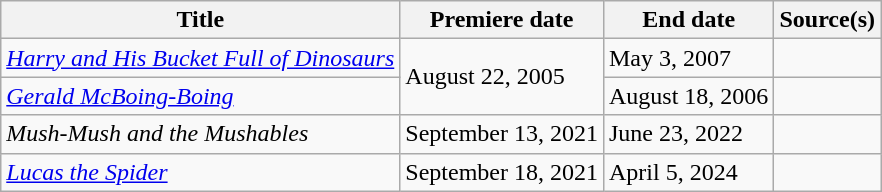<table class="wikitable sortable">
<tr>
<th>Title</th>
<th>Premiere date</th>
<th>End date</th>
<th>Source(s)</th>
</tr>
<tr>
<td><em><a href='#'>Harry and His Bucket Full of Dinosaurs</a></em></td>
<td rowspan=2>August 22, 2005</td>
<td>May 3, 2007</td>
<td></td>
</tr>
<tr>
<td><em><a href='#'>Gerald McBoing-Boing</a></em></td>
<td>August 18, 2006</td>
<td></td>
</tr>
<tr>
<td><em>Mush-Mush and the Mushables</em></td>
<td>September 13, 2021</td>
<td>June 23, 2022</td>
<td></td>
</tr>
<tr>
<td><em><a href='#'>Lucas the Spider</a></em></td>
<td>September 18, 2021</td>
<td>April 5, 2024</td>
<td></td>
</tr>
</table>
